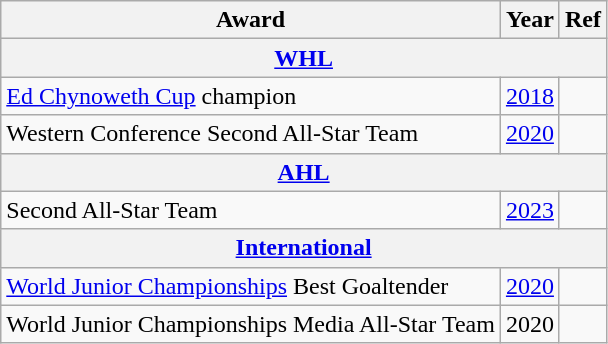<table class="wikitable">
<tr>
<th>Award</th>
<th>Year</th>
<th>Ref</th>
</tr>
<tr>
<th colspan="3"><a href='#'>WHL</a></th>
</tr>
<tr>
<td><a href='#'>Ed Chynoweth Cup</a> champion</td>
<td><a href='#'>2018</a></td>
<td></td>
</tr>
<tr>
<td>Western Conference Second All-Star Team</td>
<td><a href='#'>2020</a></td>
<td></td>
</tr>
<tr>
<th colspan="3"><a href='#'>AHL</a></th>
</tr>
<tr>
<td>Second All-Star Team</td>
<td><a href='#'>2023</a></td>
<td></td>
</tr>
<tr>
<th colspan="3"><a href='#'>International</a></th>
</tr>
<tr>
<td><a href='#'>World Junior Championships</a> Best Goaltender</td>
<td><a href='#'>2020</a></td>
<td></td>
</tr>
<tr>
<td>World Junior Championships Media All-Star Team</td>
<td>2020</td>
<td></td>
</tr>
</table>
